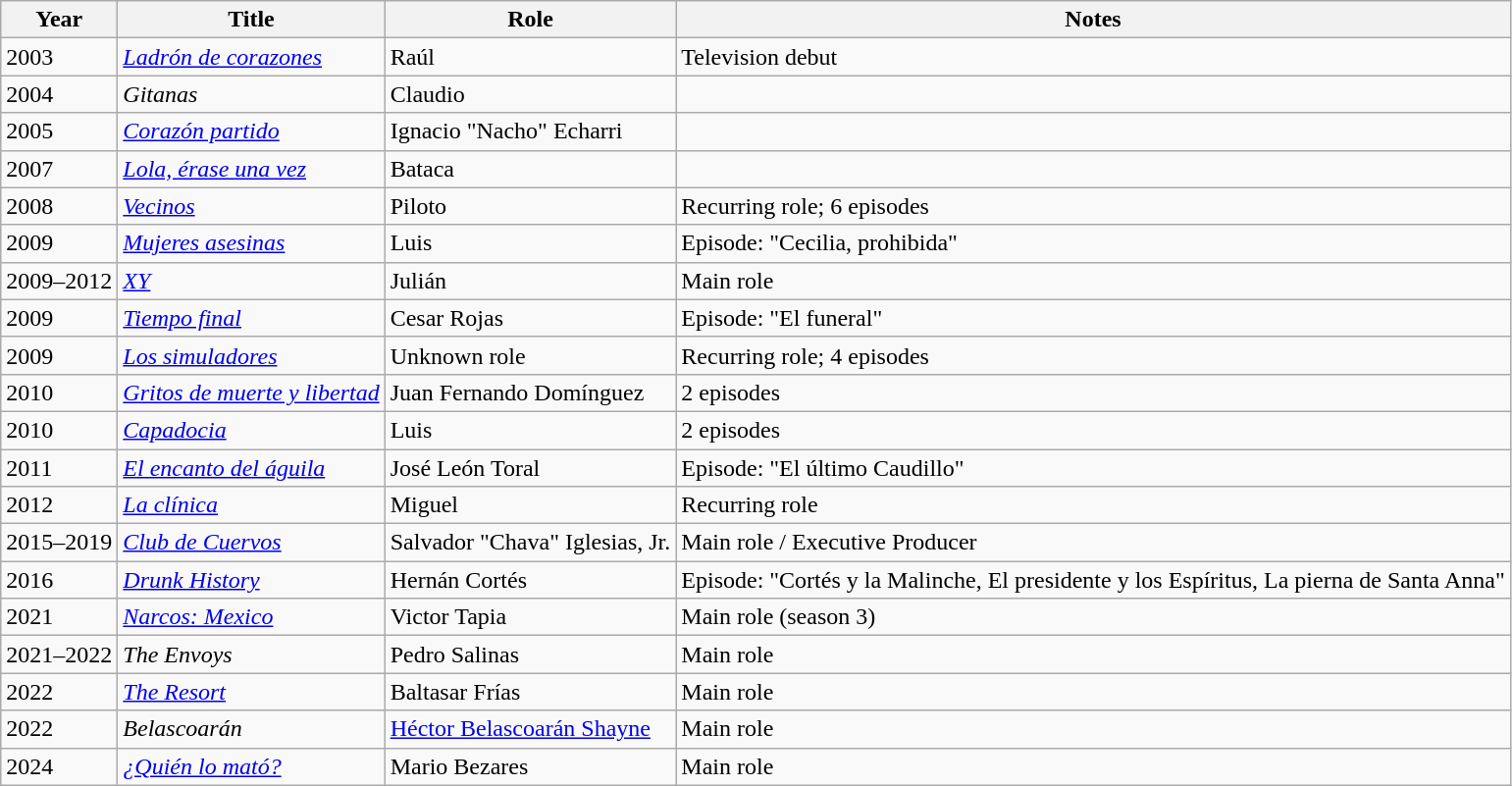<table class="wikitable sortable">
<tr>
<th>Year</th>
<th>Title</th>
<th>Role</th>
<th class="unsortable">Notes</th>
</tr>
<tr>
<td>2003</td>
<td><em><a href='#'>Ladrón de corazones</a></em></td>
<td>Raúl</td>
<td>Television debut</td>
</tr>
<tr>
<td>2004</td>
<td><em>Gitanas</em></td>
<td>Claudio</td>
<td></td>
</tr>
<tr>
<td>2005</td>
<td><em><a href='#'>Corazón partido</a></em></td>
<td>Ignacio "Nacho" Echarri</td>
<td></td>
</tr>
<tr>
<td>2007</td>
<td><em><a href='#'>Lola, érase una vez</a></em></td>
<td>Bataca</td>
<td></td>
</tr>
<tr>
<td>2008</td>
<td><em><a href='#'>Vecinos</a></em></td>
<td>Piloto</td>
<td>Recurring role; 6 episodes</td>
</tr>
<tr>
<td>2009</td>
<td><em><a href='#'>Mujeres asesinas</a></em></td>
<td>Luis</td>
<td>Episode: "Cecilia, prohibida"</td>
</tr>
<tr>
<td>2009–2012</td>
<td><em><a href='#'>XY</a></em></td>
<td>Julián</td>
<td>Main role</td>
</tr>
<tr>
<td>2009</td>
<td><em><a href='#'>Tiempo final</a></em></td>
<td>Cesar Rojas</td>
<td>Episode: "El funeral"</td>
</tr>
<tr>
<td>2009</td>
<td><em><a href='#'>Los simuladores</a></em></td>
<td>Unknown role</td>
<td>Recurring role; 4 episodes</td>
</tr>
<tr>
<td>2010</td>
<td><em><a href='#'>Gritos de muerte y libertad</a></em></td>
<td>Juan Fernando Domínguez</td>
<td>2 episodes</td>
</tr>
<tr>
<td>2010</td>
<td><em><a href='#'>Capadocia</a></em></td>
<td>Luis</td>
<td>2 episodes</td>
</tr>
<tr>
<td>2011</td>
<td><em><a href='#'>El encanto del águila</a></em></td>
<td>José León Toral</td>
<td>Episode: "El último Caudillo"</td>
</tr>
<tr>
<td>2012</td>
<td><em><a href='#'>La clínica</a></em></td>
<td>Miguel</td>
<td>Recurring role</td>
</tr>
<tr>
<td>2015–2019</td>
<td><em><a href='#'>Club de Cuervos</a></em></td>
<td>Salvador "Chava" Iglesias, Jr.</td>
<td>Main role / Executive Producer</td>
</tr>
<tr>
<td>2016</td>
<td><em><a href='#'>Drunk History</a></em></td>
<td>Hernán Cortés</td>
<td>Episode: "Cortés y la Malinche, El presidente y los Espíritus, La pierna de Santa Anna"</td>
</tr>
<tr>
<td>2021</td>
<td><em><a href='#'>Narcos: Mexico</a></em></td>
<td>Victor Tapia</td>
<td>Main role (season 3)</td>
</tr>
<tr>
<td>2021–2022</td>
<td><em>The Envoys</em></td>
<td>Pedro Salinas</td>
<td>Main role</td>
</tr>
<tr>
<td>2022</td>
<td><em><a href='#'>The Resort</a></em></td>
<td>Baltasar Frías</td>
<td>Main role</td>
</tr>
<tr>
<td>2022</td>
<td><em>Belascoarán</em></td>
<td><a href='#'>Héctor Belascoarán Shayne</a></td>
<td>Main role</td>
</tr>
<tr>
<td>2024</td>
<td><em><a href='#'>¿Quién lo mató?</a></em></td>
<td>Mario Bezares</td>
<td>Main role</td>
</tr>
</table>
